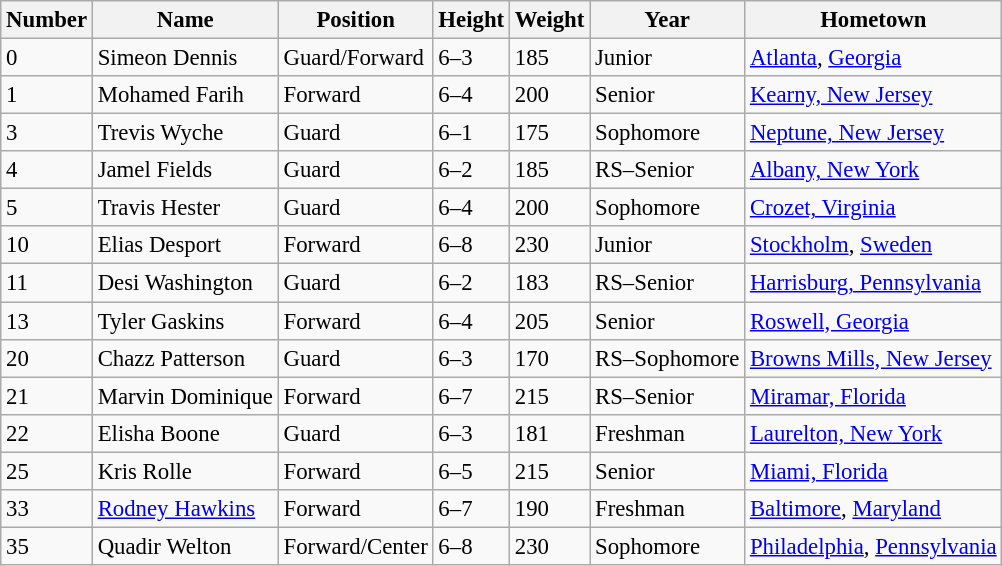<table class="wikitable sortable" style="font-size: 95%;">
<tr>
<th>Number</th>
<th>Name</th>
<th>Position</th>
<th>Height</th>
<th>Weight</th>
<th>Year</th>
<th>Hometown</th>
</tr>
<tr>
<td>0</td>
<td>Simeon Dennis</td>
<td>Guard/Forward</td>
<td>6–3</td>
<td>185</td>
<td>Junior</td>
<td><a href='#'>Atlanta</a>, <a href='#'>Georgia</a></td>
</tr>
<tr>
<td>1</td>
<td>Mohamed Farih</td>
<td>Forward</td>
<td>6–4</td>
<td>200</td>
<td>Senior</td>
<td><a href='#'>Kearny, New Jersey</a></td>
</tr>
<tr>
<td>3</td>
<td>Trevis Wyche</td>
<td>Guard</td>
<td>6–1</td>
<td>175</td>
<td>Sophomore</td>
<td><a href='#'>Neptune, New Jersey</a></td>
</tr>
<tr>
<td>4</td>
<td>Jamel Fields</td>
<td>Guard</td>
<td>6–2</td>
<td>185</td>
<td>RS–Senior</td>
<td><a href='#'>Albany, New York</a></td>
</tr>
<tr>
<td>5</td>
<td>Travis Hester</td>
<td>Guard</td>
<td>6–4</td>
<td>200</td>
<td>Sophomore</td>
<td><a href='#'>Crozet, Virginia</a></td>
</tr>
<tr>
<td>10</td>
<td>Elias Desport</td>
<td>Forward</td>
<td>6–8</td>
<td>230</td>
<td>Junior</td>
<td><a href='#'>Stockholm</a>, <a href='#'>Sweden</a></td>
</tr>
<tr>
<td>11</td>
<td>Desi Washington</td>
<td>Guard</td>
<td>6–2</td>
<td>183</td>
<td>RS–Senior</td>
<td><a href='#'>Harrisburg, Pennsylvania</a></td>
</tr>
<tr>
<td>13</td>
<td>Tyler Gaskins</td>
<td>Forward</td>
<td>6–4</td>
<td>205</td>
<td>Senior</td>
<td><a href='#'>Roswell, Georgia</a></td>
</tr>
<tr>
<td>20</td>
<td>Chazz Patterson</td>
<td>Guard</td>
<td>6–3</td>
<td>170</td>
<td>RS–Sophomore</td>
<td><a href='#'>Browns Mills, New Jersey</a></td>
</tr>
<tr>
<td>21</td>
<td>Marvin Dominique</td>
<td>Forward</td>
<td>6–7</td>
<td>215</td>
<td>RS–Senior</td>
<td><a href='#'>Miramar, Florida</a></td>
</tr>
<tr>
<td>22</td>
<td>Elisha Boone</td>
<td>Guard</td>
<td>6–3</td>
<td>181</td>
<td>Freshman</td>
<td><a href='#'>Laurelton, New York</a></td>
</tr>
<tr>
<td>25</td>
<td>Kris Rolle</td>
<td>Forward</td>
<td>6–5</td>
<td>215</td>
<td>Senior</td>
<td><a href='#'>Miami, Florida</a></td>
</tr>
<tr>
<td>33</td>
<td><a href='#'>Rodney Hawkins</a></td>
<td>Forward</td>
<td>6–7</td>
<td>190</td>
<td>Freshman</td>
<td><a href='#'>Baltimore</a>, <a href='#'>Maryland</a></td>
</tr>
<tr>
<td>35</td>
<td>Quadir Welton</td>
<td>Forward/Center</td>
<td>6–8</td>
<td>230</td>
<td>Sophomore</td>
<td><a href='#'>Philadelphia</a>, <a href='#'>Pennsylvania</a></td>
</tr>
</table>
